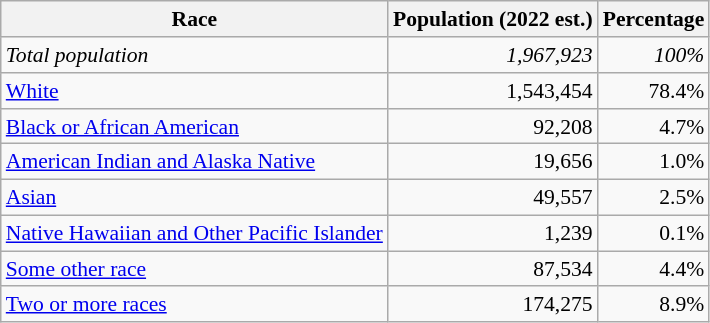<table class="wikitable sortable collapsible nowrap" style="font-size: 90%; text-align: right; display:inline-table;">
<tr>
<th>Race</th>
<th>Population (2022 est.)</th>
<th>Percentage</th>
</tr>
<tr>
<td style="text-align: left;"><em>Total population</em></td>
<td><em>1,967,923</em></td>
<td><em>100%</em></td>
</tr>
<tr>
<td style="text-align: left;"><a href='#'>White</a></td>
<td>1,543,454</td>
<td>78.4%</td>
</tr>
<tr>
<td style="text-align: left;"><a href='#'>Black or African American</a></td>
<td>92,208</td>
<td>4.7%</td>
</tr>
<tr>
<td style="text-align: left;"><a href='#'>American Indian and Alaska Native</a></td>
<td>19,656</td>
<td>1.0%</td>
</tr>
<tr>
<td style="text-align: left;"><a href='#'>Asian</a></td>
<td>49,557</td>
<td>2.5%</td>
</tr>
<tr>
<td style="text-align: left;"><a href='#'>Native Hawaiian and Other Pacific Islander</a></td>
<td>1,239</td>
<td>0.1%</td>
</tr>
<tr>
<td style="text-align: left;"><a href='#'>Some other race</a></td>
<td>87,534</td>
<td>4.4%</td>
</tr>
<tr>
<td style="text-align: left;"><a href='#'>Two or more races</a></td>
<td>174,275</td>
<td>8.9%</td>
</tr>
</table>
